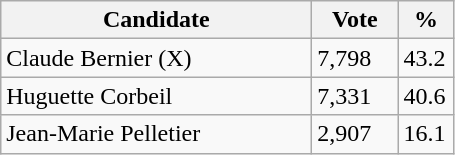<table class="wikitable">
<tr>
<th bgcolor="#DDDDFF" width="200px">Candidate</th>
<th bgcolor="#DDDDFF" width="50px">Vote</th>
<th bgcolor="#DDDDFF" width="30px">%</th>
</tr>
<tr>
<td>Claude Bernier (X)</td>
<td>7,798</td>
<td>43.2</td>
</tr>
<tr>
<td>Huguette Corbeil</td>
<td>7,331</td>
<td>40.6</td>
</tr>
<tr>
<td>Jean-Marie Pelletier</td>
<td>2,907</td>
<td>16.1</td>
</tr>
</table>
